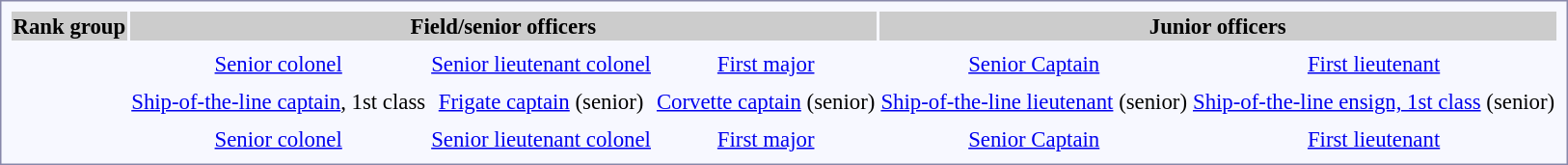<table style="border:1px solid #8888aa; background-color:#f7f8ff; padding:5px; font-size:95%; margin: 0px 12px 12px 0px;">
<tr style="background-color:#CCCCCC;">
<th>Rank group</th>
<th colspan=3>Field/senior officers</th>
<th colspan=2>Junior officers</th>
</tr>
<tr style="text-align:center;">
<th rowspan=2></th>
<td></td>
<td></td>
<td></td>
<td></td>
<td></td>
</tr>
<tr style="text-align:center;">
<td><a href='#'>Senior colonel</a><br></td>
<td><a href='#'>Senior lieutenant colonel</a><br></td>
<td><a href='#'>First major</a><br></td>
<td><a href='#'>Senior Captain</a><br></td>
<td><a href='#'>First lieutenant</a><br></td>
</tr>
<tr style="text-align:center;">
<th rowspan=2></th>
<td></td>
<td></td>
<td></td>
<td></td>
<td></td>
</tr>
<tr style="text-align:center;">
<td><a href='#'>Ship-of-the-line captain</a>, 1st class<br></td>
<td><a href='#'>Frigate captain</a> (senior)<br></td>
<td><a href='#'>Corvette captain</a> (senior)<br></td>
<td><a href='#'>Ship-of-the-line lieutenant</a>  (senior)<br></td>
<td><a href='#'>Ship-of-the-line ensign, 1st class</a> (senior)<br></td>
</tr>
<tr style="text-align:center;">
<th rowspan=2></th>
<td></td>
<td></td>
<td></td>
<td></td>
<td></td>
</tr>
<tr style="text-align:center;">
<td><a href='#'>Senior colonel</a><br></td>
<td><a href='#'>Senior lieutenant colonel</a><br></td>
<td><a href='#'>First major</a><br></td>
<td><a href='#'>Senior Captain</a><br></td>
<td><a href='#'>First lieutenant</a><br></td>
</tr>
</table>
